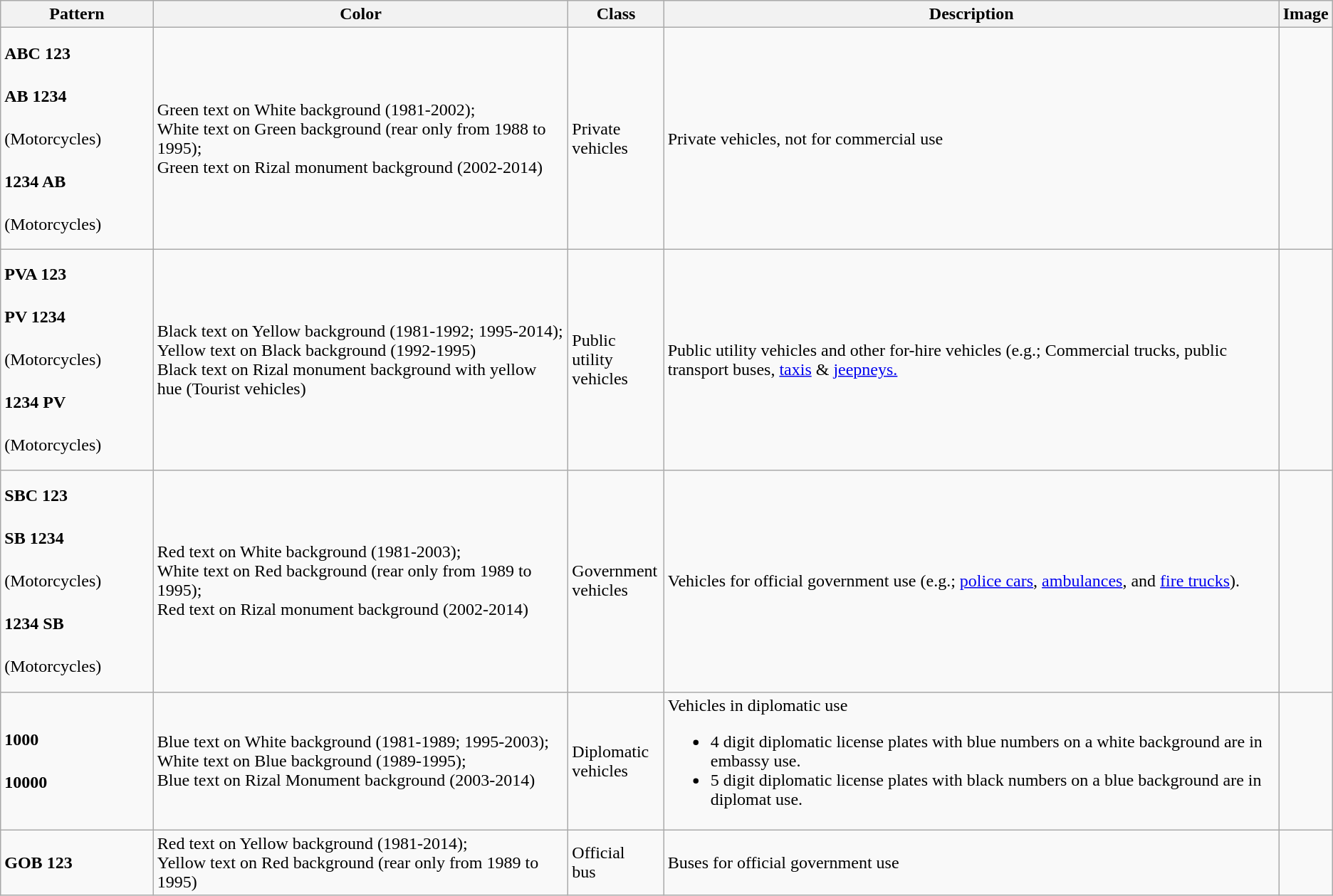<table class="wikitable">
<tr>
<th>Pattern</th>
<th>Color</th>
<th>Class</th>
<th>Description</th>
<th>Image</th>
</tr>
<tr>
<td style="line-height:2.5;"><strong>ABC 123</strong><br><strong>AB 1234</strong> (Motorcycles)<br><strong>1234 AB</strong> (Motorcycles)</td>
<td>Green text on White background (1981-2002);<br>White text on Green background (rear only from 1988 to 1995);<br>Green text on Rizal monument background (2002-2014)</td>
<td>Private<br>vehicles</td>
<td>Private vehicles, not for commercial use</td>
<td></td>
</tr>
<tr>
<td style="line-height:2.5;"><strong>PVA 123</strong><br><strong>PV 1234</strong> (Motorcycles)<br><strong>1234 PV</strong> (Motorcycles)</td>
<td>Black text on Yellow background (1981-1992; 1995-2014);<br>Yellow text on Black background (1992-1995)<br>Black text on Rizal monument background with yellow hue (Tourist vehicles)</td>
<td>Public utility<br>vehicles</td>
<td>Public utility vehicles and other for-hire vehicles (e.g.; Commercial trucks, public transport buses, <a href='#'>taxis</a> & <a href='#'>jeepneys.</a></td>
<td><br></td>
</tr>
<tr>
<td style="line-height:2.5;"><strong>SBC 123</strong><br><strong>SB 1234</strong> (Motorcycles)<br><strong>1234 SB</strong> (Motorcycles)</td>
<td>Red text on White background (1981-2003);<br>White text on Red background (rear only from 1989 to 1995);<br>Red text on Rizal monument background (2002-2014)</td>
<td>Government<br>vehicles</td>
<td>Vehicles for official government use (e.g.; <a href='#'>police cars</a>, <a href='#'>ambulances</a>, and <a href='#'>fire trucks</a>).</td>
<td></td>
</tr>
<tr>
<td style="line-height:2.5;"><strong>1000</strong><br><strong>10000</strong></td>
<td>Blue text on White background (1981-1989; 1995-2003);<br>White text on Blue background (1989-1995);<br>Blue text on Rizal Monument background (2003-2014)</td>
<td>Diplomatic<br>vehicles</td>
<td>Vehicles in diplomatic use<br><ul><li>4 digit diplomatic license plates with blue numbers on a white background are in embassy use.</li><li>5 digit diplomatic license plates with black numbers on a blue background are in diplomat use.</li></ul></td>
<td></td>
</tr>
<tr>
<td style="line-height:2.5;"><strong>GOB 123</strong></td>
<td>Red text on Yellow background (1981-2014);<br>Yellow text on Red background (rear only from 1989 to 1995)</td>
<td>Official<br>bus</td>
<td>Buses for official government use</td>
<td></td>
</tr>
</table>
